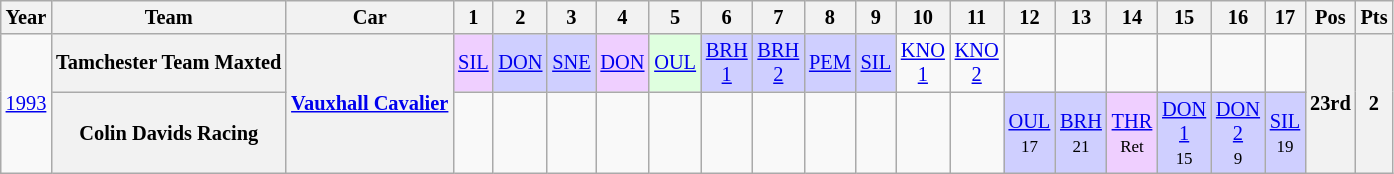<table class="wikitable" style="text-align:center; font-size:85%">
<tr>
<th>Year</th>
<th>Team</th>
<th>Car</th>
<th>1</th>
<th>2</th>
<th>3</th>
<th>4</th>
<th>5</th>
<th>6</th>
<th>7</th>
<th>8</th>
<th>9</th>
<th>10</th>
<th>11</th>
<th>12</th>
<th>13</th>
<th>14</th>
<th>15</th>
<th>16</th>
<th>17</th>
<th>Pos</th>
<th>Pts</th>
</tr>
<tr>
<td rowspan=2><a href='#'>1993</a></td>
<th>Tamchester Team Maxted</th>
<th rowspan=2><a href='#'>Vauxhall Cavalier</a></th>
<td style="background:#EFCFFF;"><a href='#'>SIL</a><br></td>
<td style="background:#CFCFFF;"><a href='#'>DON</a><br></td>
<td style="background:#CFCFFF;"><a href='#'>SNE</a><br></td>
<td style="background:#EFCFFF;"><a href='#'>DON</a><br></td>
<td style="background:#DFFFDF;"><a href='#'>OUL</a><br></td>
<td style="background:#CFCFFF;"><a href='#'>BRH<br>1</a><br></td>
<td style="background:#CFCFFF;"><a href='#'>BRH<br>2</a><br></td>
<td style="background:#CFCFFF;"><a href='#'>PEM</a><br></td>
<td style="background:#CFCFFF;"><a href='#'>SIL</a><br></td>
<td><a href='#'>KNO<br>1</a></td>
<td><a href='#'>KNO<br>2</a></td>
<td></td>
<td></td>
<td></td>
<td></td>
<td></td>
<td></td>
<th rowspan=2>23rd</th>
<th rowspan=2>2</th>
</tr>
<tr>
<th>Colin Davids Racing</th>
<td></td>
<td></td>
<td></td>
<td></td>
<td></td>
<td></td>
<td></td>
<td></td>
<td></td>
<td></td>
<td></td>
<td style="background:#CFCFFF;"><a href='#'>OUL</a><br><small>17</small></td>
<td style="background:#CFCFFF;"><a href='#'>BRH</a><br><small>21</small></td>
<td style="background:#EFCFFF;"><a href='#'>THR</a><br><small>Ret</small></td>
<td style="background:#CFCFFF;"><a href='#'>DON<br>1</a><br><small>15</small></td>
<td style="background:#CFCFFF;"><a href='#'>DON<br>2</a><br><small>9</small></td>
<td style="background:#CFCFFF;"><a href='#'>SIL</a><br><small>19</small></td>
</tr>
</table>
